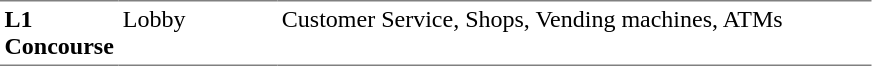<table table border=0 cellspacing=0 cellpadding=3>
<tr>
<td style="border-bottom:solid 1px gray; border-top:solid 1px gray;" valign=top width=50><strong>L1<br>Concourse</strong></td>
<td style="border-bottom:solid 1px gray; border-top:solid 1px gray;" valign=top width=100>Lobby</td>
<td style="border-bottom:solid 1px gray; border-top:solid 1px gray;" valign=top width=390>Customer Service, Shops, Vending machines, ATMs</td>
</tr>
</table>
